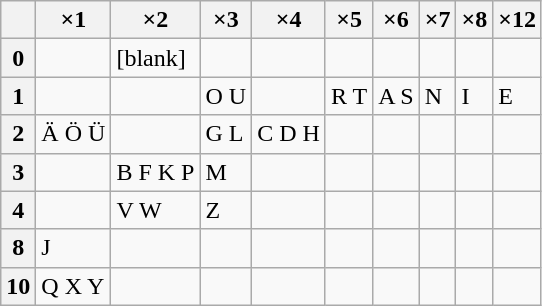<table class="wikitable floatright">
<tr>
<th></th>
<th>×1</th>
<th>×2</th>
<th>×3</th>
<th>×4</th>
<th>×5</th>
<th>×6</th>
<th>×7</th>
<th>×8</th>
<th>×12</th>
</tr>
<tr>
<th>0</th>
<td></td>
<td>[blank]</td>
<td></td>
<td></td>
<td></td>
<td></td>
<td></td>
<td></td>
<td></td>
</tr>
<tr>
<th>1</th>
<td></td>
<td></td>
<td>O U</td>
<td></td>
<td>R T</td>
<td>A S</td>
<td>N</td>
<td>I</td>
<td>E</td>
</tr>
<tr>
<th>2</th>
<td>Ä Ö Ü</td>
<td></td>
<td>G L</td>
<td>C D H</td>
<td></td>
<td></td>
<td></td>
<td></td>
<td></td>
</tr>
<tr>
<th>3</th>
<td></td>
<td>B F K P</td>
<td>M</td>
<td></td>
<td></td>
<td></td>
<td></td>
<td></td>
<td></td>
</tr>
<tr>
<th>4</th>
<td></td>
<td>V W</td>
<td>Z</td>
<td></td>
<td></td>
<td></td>
<td></td>
<td></td>
<td></td>
</tr>
<tr>
<th>8</th>
<td>J</td>
<td></td>
<td></td>
<td></td>
<td></td>
<td></td>
<td></td>
<td></td>
<td></td>
</tr>
<tr>
<th>10</th>
<td>Q X Y</td>
<td></td>
<td></td>
<td></td>
<td></td>
<td></td>
<td></td>
<td></td>
<td></td>
</tr>
</table>
